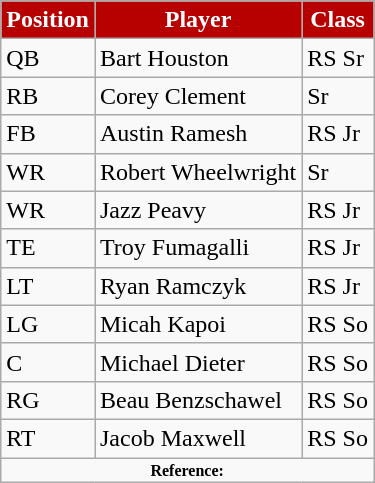<table class="wikitable">
<tr>
<th style="background:#B70101; color:#fff;">Position</th>
<th style="background:#B70101; color:#fff;">Player</th>
<th style="background:#B70101; color:#fff;">Class</th>
</tr>
<tr>
<td>QB</td>
<td>Bart Houston</td>
<td>RS Sr</td>
</tr>
<tr>
<td>RB</td>
<td>Corey Clement</td>
<td>Sr</td>
</tr>
<tr>
<td>FB</td>
<td>Austin Ramesh</td>
<td>RS Jr</td>
</tr>
<tr>
<td>WR</td>
<td>Robert Wheelwright</td>
<td>Sr</td>
</tr>
<tr>
<td>WR</td>
<td>Jazz Peavy</td>
<td>RS Jr</td>
</tr>
<tr>
<td>TE</td>
<td>Troy Fumagalli</td>
<td>RS Jr</td>
</tr>
<tr>
<td>LT</td>
<td>Ryan Ramczyk</td>
<td>RS Jr</td>
</tr>
<tr>
<td>LG</td>
<td>Micah Kapoi</td>
<td>RS So</td>
</tr>
<tr>
<td>C</td>
<td>Michael Dieter</td>
<td>RS So</td>
</tr>
<tr>
<td>RG</td>
<td>Beau Benzschawel</td>
<td>RS So</td>
</tr>
<tr>
<td>RT</td>
<td>Jacob Maxwell</td>
<td>RS So</td>
</tr>
<tr>
<td colspan="3"  style="font-size:8pt; text-align:center;"><strong>Reference:</strong></td>
</tr>
</table>
